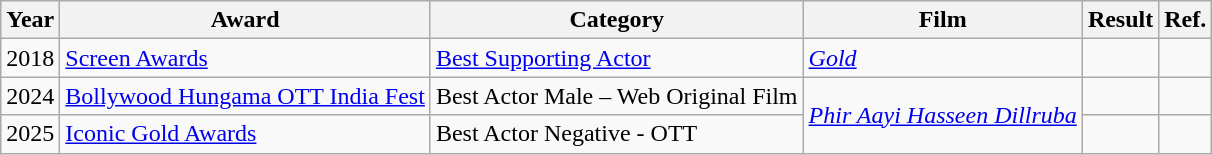<table class="wikitable">
<tr>
<th>Year</th>
<th>Award</th>
<th>Category</th>
<th>Film</th>
<th>Result</th>
<th>Ref.</th>
</tr>
<tr>
<td>2018</td>
<td><a href='#'>Screen Awards</a></td>
<td><a href='#'>Best Supporting Actor</a></td>
<td><em><a href='#'>Gold</a></em></td>
<td></td>
<td></td>
</tr>
<tr>
<td>2024</td>
<td><a href='#'>Bollywood Hungama OTT India Fest</a></td>
<td>Best Actor Male – Web Original Film</td>
<td rowspan="2"><em><a href='#'>Phir Aayi Hasseen Dillruba</a></em></td>
<td></td>
<td></td>
</tr>
<tr>
<td>2025</td>
<td><a href='#'>Iconic Gold Awards</a></td>
<td>Best Actor Negative - OTT</td>
<td></td>
<td></td>
</tr>
</table>
